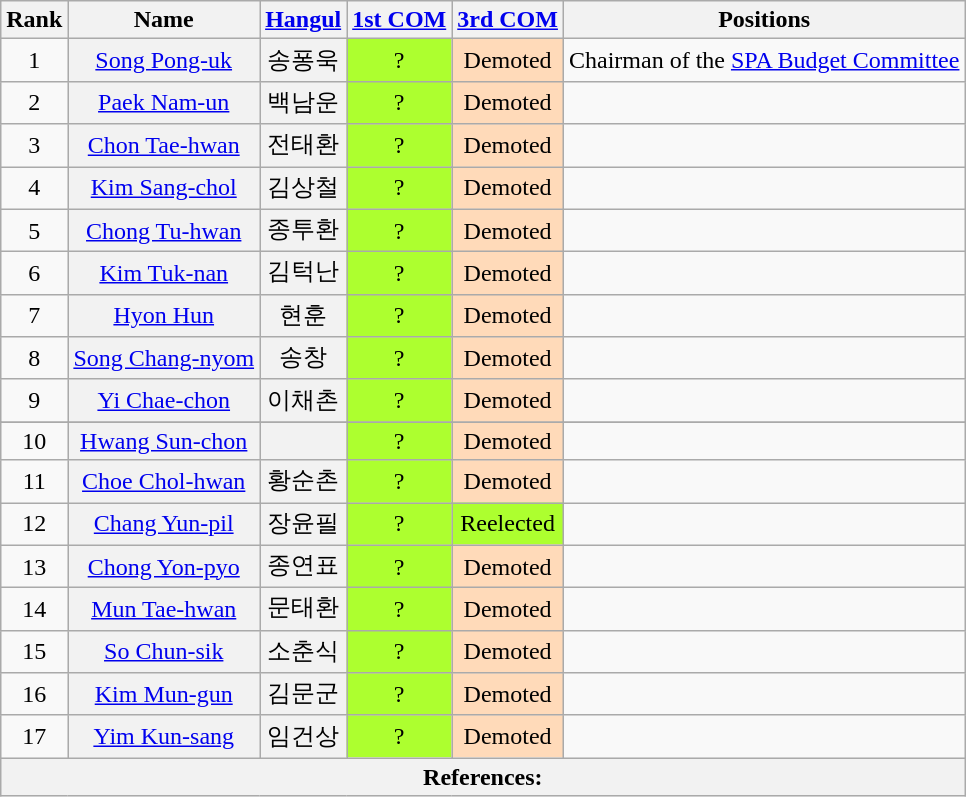<table class="wikitable sortable">
<tr>
<th>Rank</th>
<th>Name</th>
<th class="unsortable"><a href='#'>Hangul</a></th>
<th><a href='#'>1st COM</a></th>
<th><a href='#'>3rd COM</a></th>
<th>Positions</th>
</tr>
<tr>
<td align="center">1</td>
<th align="center" scope="row" style="font-weight:normal;"><a href='#'>Song Pong-uk</a></th>
<th align="center" scope="row" style="font-weight:normal;">송퐁욱</th>
<td align="center" style="background: GreenYellow">?</td>
<td style="background: PeachPuff" align="center">Demoted</td>
<td>Chairman of the <a href='#'>SPA Budget Committee</a></td>
</tr>
<tr>
<td align="center">2</td>
<th align="center" scope="row" style="font-weight:normal;"><a href='#'>Paek Nam-un</a></th>
<th align="center" scope="row" style="font-weight:normal;">백남운</th>
<td align="center" style="background: GreenYellow">?</td>
<td style="background: PeachPuff" align="center">Demoted</td>
<td></td>
</tr>
<tr>
<td align="center">3</td>
<th align="center" scope="row" style="font-weight:normal;"><a href='#'>Chon Tae-hwan</a></th>
<th align="center" scope="row" style="font-weight:normal;">전태환</th>
<td align="center" style="background: GreenYellow">?</td>
<td style="background: PeachPuff" align="center">Demoted</td>
<td></td>
</tr>
<tr>
<td align="center">4</td>
<th align="center" scope="row" style="font-weight:normal;"><a href='#'>Kim Sang-chol</a></th>
<th align="center" scope="row" style="font-weight:normal;">김상철</th>
<td align="center" style="background: GreenYellow">?</td>
<td style="background: PeachPuff" align="center">Demoted</td>
<td></td>
</tr>
<tr>
<td align="center">5</td>
<th align="center" scope="row" style="font-weight:normal;"><a href='#'>Chong Tu-hwan</a></th>
<th align="center" scope="row" style="font-weight:normal;">종투환</th>
<td align="center" style="background: GreenYellow">?</td>
<td style="background: PeachPuff" align="center">Demoted</td>
<td></td>
</tr>
<tr>
<td align="center">6</td>
<th align="center" scope="row" style="font-weight:normal;"><a href='#'>Kim Tuk-nan</a></th>
<th align="center" scope="row" style="font-weight:normal;">김턱난</th>
<td align="center" style="background: GreenYellow">?</td>
<td style="background: PeachPuff" align="center">Demoted</td>
<td></td>
</tr>
<tr>
<td align="center">7</td>
<th align="center" scope="row" style="font-weight:normal;"><a href='#'>Hyon Hun</a></th>
<th align="center" scope="row" style="font-weight:normal;">현훈</th>
<td align="center" style="background: GreenYellow">?</td>
<td style="background: PeachPuff" align="center">Demoted</td>
<td></td>
</tr>
<tr>
<td align="center">8</td>
<th align="center" scope="row" style="font-weight:normal;"><a href='#'>Song Chang-nyom</a></th>
<th align="center" scope="row" style="font-weight:normal;">송창</th>
<td align="center" style="background: GreenYellow">?</td>
<td style="background: PeachPuff" align="center">Demoted</td>
<td></td>
</tr>
<tr>
<td align="center">9</td>
<th align="center" scope="row" style="font-weight:normal;"><a href='#'>Yi Chae-chon</a></th>
<th align="center" scope="row" style="font-weight:normal;">이채촌</th>
<td align="center" style="background: GreenYellow">?</td>
<td style="background: PeachPuff" align="center">Demoted</td>
<td></td>
</tr>
<tr>
</tr>
<tr>
<td align="center">10</td>
<th align="center" scope="row" style="font-weight:normal;"><a href='#'>Hwang Sun-chon</a></th>
<th align="center" scope="row" style="font-weight:normal;"></th>
<td align="center" style="background: GreenYellow">?</td>
<td style="background: PeachPuff" align="center">Demoted</td>
<td></td>
</tr>
<tr>
<td align="center">11</td>
<th align="center" scope="row" style="font-weight:normal;"><a href='#'>Choe Chol-hwan</a></th>
<th align="center" scope="row" style="font-weight:normal;">황순촌</th>
<td align="center" style="background: GreenYellow">?</td>
<td style="background: PeachPuff" align="center">Demoted</td>
<td></td>
</tr>
<tr>
<td align="center">12</td>
<th align="center" scope="row" style="font-weight:normal;"><a href='#'>Chang Yun-pil</a></th>
<th align="center" scope="row" style="font-weight:normal;">장윤필</th>
<td align="center" style="background: GreenYellow">?</td>
<td align="center" style="background: GreenYellow">Reelected</td>
<td></td>
</tr>
<tr>
<td align="center">13</td>
<th align="center" scope="row" style="font-weight:normal;"><a href='#'>Chong Yon-pyo</a></th>
<th align="center" scope="row" style="font-weight:normal;">종연표</th>
<td align="center" style="background: GreenYellow">?</td>
<td style="background: PeachPuff" align="center">Demoted</td>
<td></td>
</tr>
<tr>
<td align="center">14</td>
<th align="center" scope="row" style="font-weight:normal;"><a href='#'>Mun Tae-hwan</a></th>
<th align="center" scope="row" style="font-weight:normal;">문태환</th>
<td align="center" style="background: GreenYellow">?</td>
<td style="background: PeachPuff" align="center">Demoted</td>
<td></td>
</tr>
<tr>
<td align="center">15</td>
<th align="center" scope="row" style="font-weight:normal;"><a href='#'>So Chun-sik</a></th>
<th align="center" scope="row" style="font-weight:normal;">소춘식</th>
<td align="center" style="background: GreenYellow">?</td>
<td style="background: PeachPuff" align="center">Demoted</td>
<td></td>
</tr>
<tr>
<td align="center">16</td>
<th align="center" scope="row" style="font-weight:normal;"><a href='#'>Kim Mun-gun</a></th>
<th align="center" scope="row" style="font-weight:normal;">김문군</th>
<td align="center" style="background: GreenYellow">?</td>
<td style="background: PeachPuff" align="center">Demoted</td>
<td></td>
</tr>
<tr>
<td align="center">17</td>
<th align="center" scope="row" style="font-weight:normal;"><a href='#'>Yim Kun-sang</a></th>
<th align="center" scope="row" style="font-weight:normal;">임건상</th>
<td align="center" style="background: GreenYellow">?</td>
<td style="background: PeachPuff" align="center">Demoted</td>
<td></td>
</tr>
<tr>
<th colspan="6" unsortable><strong>References:</strong><br></th>
</tr>
</table>
